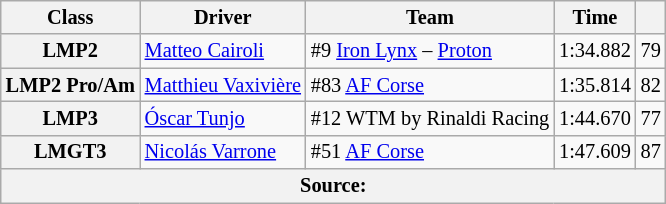<table class="wikitable" style="font-size:85%;">
<tr>
<th>Class</th>
<th>Driver</th>
<th>Team</th>
<th>Time</th>
<th></th>
</tr>
<tr>
<th>LMP2</th>
<td> <a href='#'>Matteo Cairoli</a></td>
<td> #9 <a href='#'>Iron Lynx</a> – <a href='#'>Proton</a></td>
<td>1:34.882</td>
<td align="center">79</td>
</tr>
<tr>
<th>LMP2 Pro/Am</th>
<td> <a href='#'>Matthieu Vaxivière</a></td>
<td> #83 <a href='#'>AF Corse</a></td>
<td>1:35.814</td>
<td align="center">82</td>
</tr>
<tr>
<th>LMP3</th>
<td> <a href='#'>Óscar Tunjo</a></td>
<td> #12 WTM by Rinaldi Racing</td>
<td>1:44.670</td>
<td align="center">77</td>
</tr>
<tr>
<th>LMGT3</th>
<td> <a href='#'>Nicolás Varrone</a></td>
<td> #51 <a href='#'>AF Corse</a></td>
<td>1:47.609</td>
<td align="center">87</td>
</tr>
<tr>
<th colspan="5">Source:</th>
</tr>
</table>
